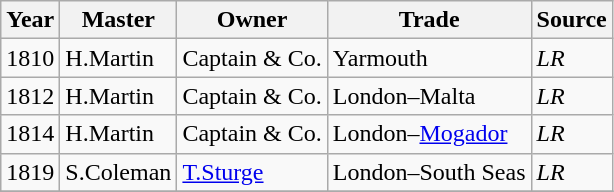<table class=" wikitable">
<tr>
<th>Year</th>
<th>Master</th>
<th>Owner</th>
<th>Trade</th>
<th>Source</th>
</tr>
<tr>
<td>1810</td>
<td>H.Martin</td>
<td>Captain & Co.</td>
<td>Yarmouth</td>
<td><em>LR</em></td>
</tr>
<tr>
<td>1812</td>
<td>H.Martin</td>
<td>Captain & Co.</td>
<td>London–Malta</td>
<td><em>LR</em></td>
</tr>
<tr>
<td>1814</td>
<td>H.Martin</td>
<td>Captain & Co.</td>
<td>London–<a href='#'>Mogador</a></td>
<td><em>LR</em></td>
</tr>
<tr>
<td>1819</td>
<td>S.Coleman</td>
<td><a href='#'>T.Sturge</a></td>
<td>London–South Seas</td>
<td><em>LR</em></td>
</tr>
<tr>
</tr>
</table>
